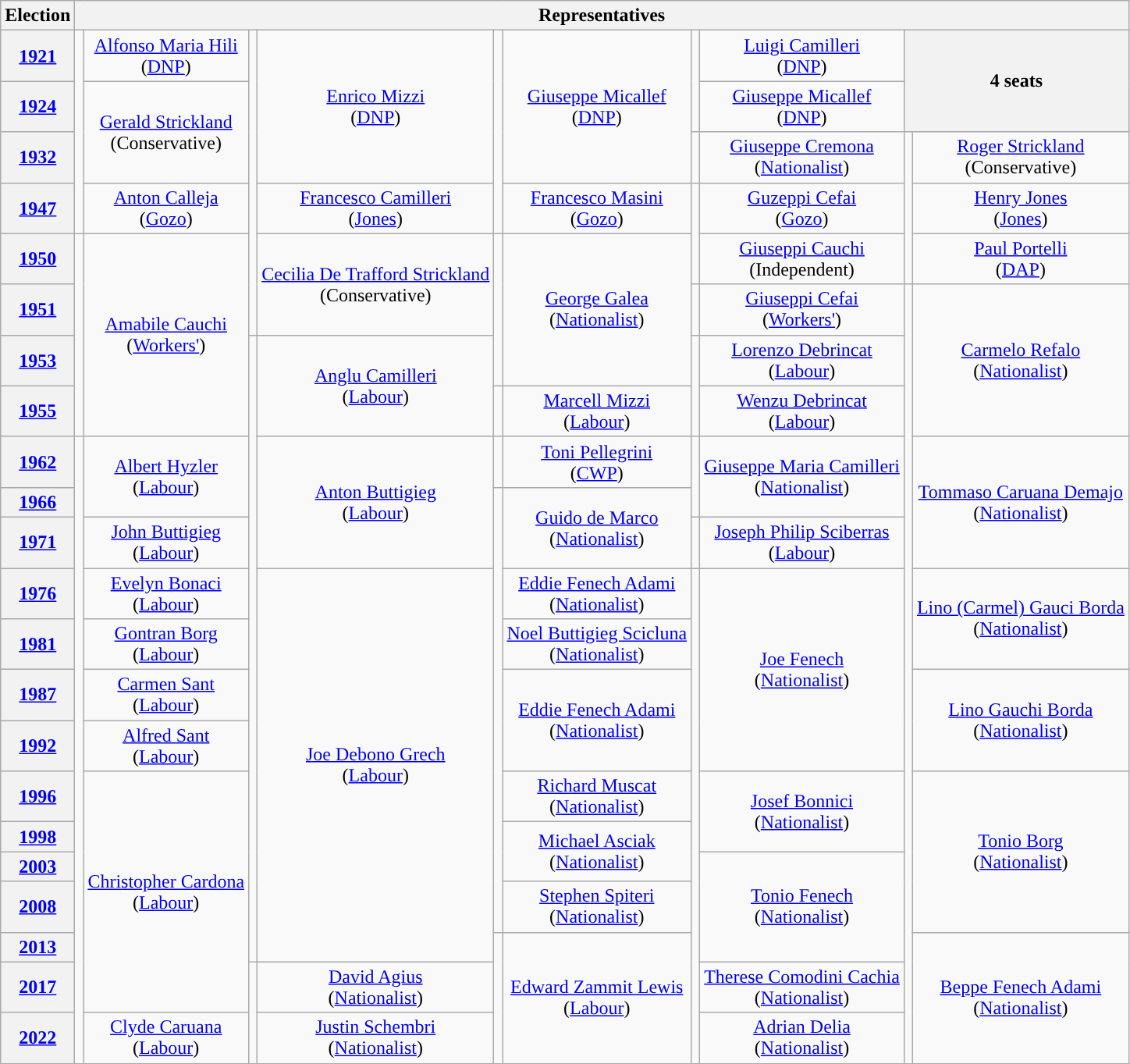<table class="wikitable" style="text-align:center">
<tr>
<th>Election</th>
<th colspan=10>Representatives</th>
</tr>
<tr>
<th><a href='#'>1921</a></th>
<td rowspan=4; style="background-color: "></td>
<td rowspan=1><a href='#'>Alfonso Maria Hili</a><br>(<a href='#'>DNP</a>)</td>
<td rowspan=6; style="background-color: "></td>
<td rowspan=3><a href='#'>Enrico Mizzi</a><br>(<a href='#'>DNP</a>)</td>
<td rowspan=4; style="background-color: "></td>
<td rowspan=3><a href='#'>Giuseppe Micallef</a><br>(<a href='#'>DNP</a>)</td>
<td rowspan=2; style="background-color: "></td>
<td rowspan=1><a href='#'>Luigi Camilleri</a><br>(<a href='#'>DNP</a>)</td>
<th colspan=2; rowspan=2>4 seats</th>
</tr>
<tr>
<th><a href='#'>1924</a></th>
<td rowspan=2><a href='#'>Gerald Strickland</a><br>(Conservative)</td>
<td rowspan=1><a href='#'>Giuseppe Micallef</a><br>(<a href='#'>DNP</a>)</td>
</tr>
<tr>
<th><a href='#'>1932</a></th>
<td rowspan=1; style="background-color: "></td>
<td rowspan=1><a href='#'>Giuseppe Cremona</a><br>(<a href='#'>Nationalist</a>)</td>
<td rowspan=3; style="background-color: "></td>
<td rowspan=1><a href='#'>Roger Strickland</a><br>(Conservative)</td>
</tr>
<tr>
<th><a href='#'>1947</a></th>
<td rowspan=1><a href='#'>Anton Calleja</a><br>(<a href='#'>Gozo</a>)</td>
<td rowspan=1><a href='#'>Francesco Camilleri</a><br>(<a href='#'>Jones</a>)</td>
<td rowspan=1><a href='#'>Francesco Masini</a><br>(<a href='#'>Gozo</a>)</td>
<td rowspan=2; style="background-color: "></td>
<td rowspan=1><a href='#'>Guzeppi Cefai</a><br>(<a href='#'>Gozo</a>)</td>
<td rowspan=1><a href='#'>Henry Jones</a><br>(<a href='#'>Jones</a>)</td>
</tr>
<tr>
<th><a href='#'>1950</a></th>
<td rowspan=4; style="background-color: "></td>
<td rowspan=4><a href='#'>Amabile Cauchi</a><br>(<a href='#'>Workers'</a>)</td>
<td rowspan=2><a href='#'>Cecilia De Trafford Strickland</a><br>(Conservative)</td>
<td rowspan=3; style="background-color: "></td>
<td rowspan=3><a href='#'>George Galea</a><br>(<a href='#'>Nationalist</a>)</td>
<td rowspan=1><a href='#'>Giuseppi Cauchi</a><br>(Independent)</td>
<td rowspan=1><a href='#'>Paul Portelli</a><br>(<a href='#'>DAP</a>)</td>
</tr>
<tr>
<th><a href='#'>1951</a></th>
<td rowspan=1; style="background-color: "></td>
<td rowspan=1><a href='#'>Giuseppi Cefai</a><br>(<a href='#'>Workers'</a>)</td>
<td rowspan=17; style="background-color: "></td>
<td rowspan=3><a href='#'>Carmelo Refalo</a><br>(<a href='#'>Nationalist</a>)</td>
</tr>
<tr>
<th><a href='#'>1953</a></th>
<td rowspan=14; style="background-color: "></td>
<td rowspan=2><a href='#'>Anglu Camilleri</a><br>(<a href='#'>Labour</a>)</td>
<td rowspan=2; style="background-color: "></td>
<td rowspan=1><a href='#'>Lorenzo Debrincat</a><br>(<a href='#'>Labour</a>)</td>
</tr>
<tr>
<th><a href='#'>1955</a></th>
<td rowspan=1; style="background-color: "></td>
<td rowspan=1><a href='#'>Marcell Mizzi</a><br>(<a href='#'>Labour</a>)</td>
<td rowspan=1><a href='#'>Wenzu Debrincat</a><br>(<a href='#'>Labour</a>)</td>
</tr>
<tr>
<th><a href='#'>1962</a></th>
<td rowspan=14; style="background-color: "></td>
<td rowspan=2><a href='#'>Albert Hyzler</a><br>(<a href='#'>Labour</a>)</td>
<td rowspan=3><a href='#'>Anton Buttigieg</a><br>(<a href='#'>Labour</a>)</td>
<td rowspan=1; style="background-color: "></td>
<td rowspan=1><a href='#'>Toni Pellegrini</a><br>(<a href='#'>CWP</a>)</td>
<td rowspan=2; style="background-color: "></td>
<td rowspan=2><a href='#'>Giuseppe Maria Camilleri</a><br>(<a href='#'>Nationalist</a>)</td>
<td rowspan=3><a href='#'>Tommaso Caruana Demajo</a><br>(<a href='#'>Nationalist</a>)</td>
</tr>
<tr>
<th><a href='#'>1966</a></th>
<td rowspan=10; style="background-color: "></td>
<td rowspan=2><a href='#'>Guido de Marco</a><br>(<a href='#'>Nationalist</a>)</td>
</tr>
<tr>
<th><a href='#'>1971</a></th>
<td rowspan=1><a href='#'>John Buttigieg</a><br>(<a href='#'>Labour</a>)</td>
<td rowspan=1; style="background-color: "></td>
<td rowspan=1><a href='#'>Joseph Philip Sciberras</a><br>(<a href='#'>Labour</a>)</td>
</tr>
<tr>
<th><a href='#'>1976</a></th>
<td rowspan=1><a href='#'>Evelyn Bonaci</a><br>(<a href='#'>Labour</a>)</td>
<td rowspan=9><a href='#'>Joe Debono Grech</a><br>(<a href='#'>Labour</a>)</td>
<td rowspan=1><a href='#'>Eddie Fenech Adami</a><br>(<a href='#'>Nationalist</a>)</td>
<td rowspan=11; style="background-color: "></td>
<td rowspan=4><a href='#'>Joe Fenech</a><br>(<a href='#'>Nationalist</a>)</td>
<td rowspan=2><a href='#'>Lino (Carmel) Gauci Borda</a><br>(<a href='#'>Nationalist</a>)</td>
</tr>
<tr>
<th><a href='#'>1981</a></th>
<td rowspan=1><a href='#'>Gontran Borg</a><br>(<a href='#'>Labour</a>)</td>
<td rowspan=1><a href='#'>Noel Buttigieg Scicluna</a><br>(<a href='#'>Nationalist</a>)</td>
</tr>
<tr>
<th><a href='#'>1987</a></th>
<td rowspan=1><a href='#'>Carmen Sant</a><br>(<a href='#'>Labour</a>)</td>
<td rowspan=2><a href='#'>Eddie Fenech Adami</a><br>(<a href='#'>Nationalist</a>)</td>
<td rowspan=2><a href='#'>Lino Gauchi Borda</a><br>(<a href='#'>Nationalist</a>)</td>
</tr>
<tr>
<th><a href='#'>1992</a></th>
<td rowspan=1><a href='#'>Alfred Sant</a><br>(<a href='#'>Labour</a>)</td>
</tr>
<tr>
<th><a href='#'>1996</a></th>
<td rowspan=6><a href='#'>Christopher Cardona</a><br>(<a href='#'>Labour</a>)</td>
<td rowspan=1><a href='#'>Richard Muscat</a><br>(<a href='#'>Nationalist</a>)</td>
<td rowspan=2><a href='#'>Josef Bonnici</a><br>(<a href='#'>Nationalist</a>)</td>
<td rowspan=4><a href='#'>Tonio Borg</a><br>(<a href='#'>Nationalist</a>)</td>
</tr>
<tr>
<th><a href='#'>1998</a></th>
<td rowspan=2><a href='#'>Michael Asciak</a><br>(<a href='#'>Nationalist</a>)</td>
</tr>
<tr>
<th><a href='#'>2003</a></th>
<td rowspan=3><a href='#'>Tonio Fenech</a><br>(<a href='#'>Nationalist</a>)</td>
</tr>
<tr>
<th><a href='#'>2008</a></th>
<td><a href='#'>Stephen Spiteri</a><br>(<a href='#'>Nationalist</a>)</td>
</tr>
<tr>
<th><a href='#'>2013</a></th>
<td rowspan=3; style="background-color: "></td>
<td rowspan=3><a href='#'>Edward Zammit Lewis</a><br>(<a href='#'>Labour</a>)</td>
<td rowspan=3><a href='#'>Beppe Fenech Adami</a><br>(<a href='#'>Nationalist</a>)</td>
</tr>
<tr>
<th><a href='#'>2017</a></th>
<td rowspan=2; style="background-color: "></td>
<td><a href='#'>David Agius</a><br>(<a href='#'>Nationalist</a>)</td>
<td><a href='#'>Therese Comodini Cachia</a><br>(<a href='#'>Nationalist</a>)</td>
</tr>
<tr>
<th><a href='#'>2022</a></th>
<td rowspan=1><a href='#'>Clyde Caruana</a><br>(<a href='#'>Labour</a>)</td>
<td rowspan=1><a href='#'>Justin Schembri</a><br>(<a href='#'>Nationalist</a>)</td>
<td rowspan=1><a href='#'>Adrian Delia</a><br>(<a href='#'>Nationalist</a>)</td>
</tr>
</table>
